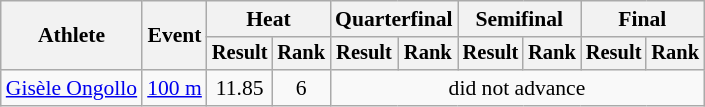<table class="wikitable" style="font-size:90%">
<tr>
<th rowspan="2">Athlete</th>
<th rowspan="2">Event</th>
<th colspan="2">Heat</th>
<th colspan="2">Quarterfinal</th>
<th colspan="2">Semifinal</th>
<th colspan="2">Final</th>
</tr>
<tr style="font-size:95%">
<th>Result</th>
<th>Rank</th>
<th>Result</th>
<th>Rank</th>
<th>Result</th>
<th>Rank</th>
<th>Result</th>
<th>Rank</th>
</tr>
<tr align=center>
<td align=left><a href='#'>Gisèle Ongollo</a></td>
<td align=left><a href='#'>100 m</a></td>
<td>11.85</td>
<td>6</td>
<td colspan=6>did not advance</td>
</tr>
</table>
